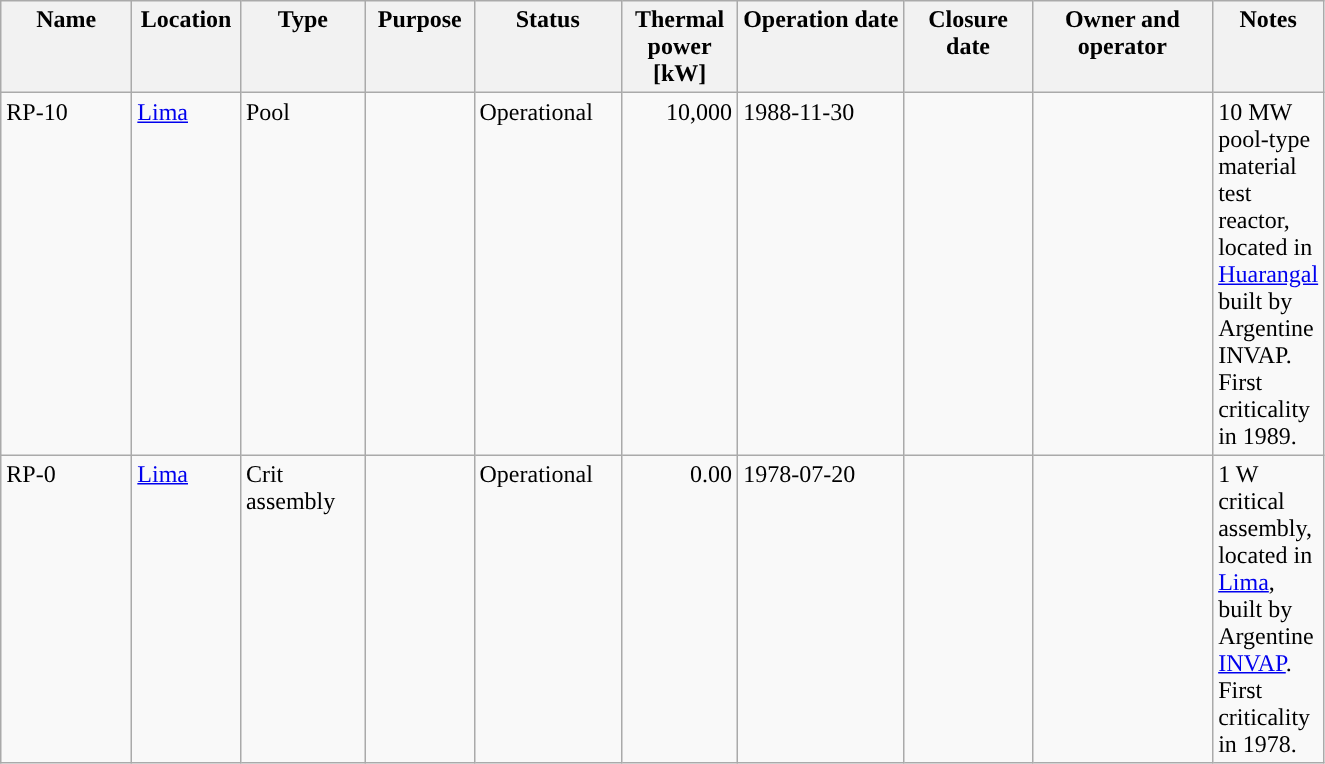<table class="wikitable" >
<tr valign="top">
<th width="80">Name</th>
<th width="65">Location</th>
<th width="76">Type</th>
<th width="65">Purpose</th>
<th width="91">Status</th>
<th width="70“">Thermal power [kW]</th>
<th width=„67“>Operation date</th>
<th width="78“">Closure date</th>
<th width="113“">Owner and operator</th>
<th width="65">Notes</th>
</tr>
<tr valign="top">
<td>RP-10</td>
<td><a href='#'>Lima</a></td>
<td>Pool</td>
<td></td>
<td>Operational</td>
<td align="right">10,000</td>
<td>1988-11-30</td>
<td></td>
<td></td>
<td>10 MW pool-type material test reactor, located in <a href='#'>Huarangal</a> built by Argentine INVAP. First criticality in 1989.</td>
</tr>
<tr valign="top">
<td>RP-0</td>
<td><a href='#'>Lima</a></td>
<td>Crit assembly</td>
<td></td>
<td>Operational</td>
<td align="right">0.00</td>
<td>1978-07-20</td>
<td></td>
<td></td>
<td>1 W critical assembly, located in <a href='#'>Lima</a>, built by Argentine <a href='#'>INVAP</a>. First criticality in 1978.</td>
</tr>
</table>
